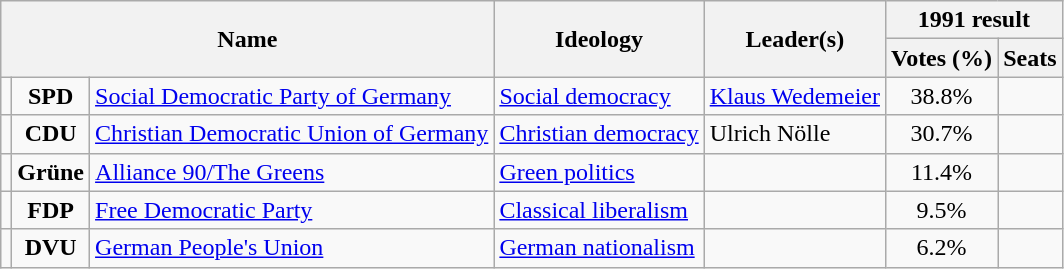<table class="wikitable">
<tr>
<th rowspan=2 colspan=3>Name</th>
<th rowspan=2>Ideology</th>
<th rowspan=2>Leader(s)</th>
<th colspan=2>1991 result</th>
</tr>
<tr>
<th>Votes (%)</th>
<th>Seats</th>
</tr>
<tr>
<td bgcolor=></td>
<td align=center><strong>SPD</strong></td>
<td><a href='#'>Social Democratic Party of Germany</a><br></td>
<td><a href='#'>Social democracy</a></td>
<td><a href='#'>Klaus Wedemeier</a></td>
<td align=center>38.8%</td>
<td></td>
</tr>
<tr>
<td bgcolor=></td>
<td align=center><strong>CDU</strong></td>
<td><a href='#'>Christian Democratic Union of Germany</a><br></td>
<td><a href='#'>Christian democracy</a></td>
<td>Ulrich Nölle</td>
<td align=center>30.7%</td>
<td></td>
</tr>
<tr>
<td bgcolor=></td>
<td align=center><strong>Grüne</strong></td>
<td><a href='#'>Alliance 90/The Greens</a><br></td>
<td><a href='#'>Green politics</a></td>
<td></td>
<td align=center>11.4%</td>
<td></td>
</tr>
<tr>
<td bgcolor=></td>
<td align=center><strong>FDP</strong></td>
<td><a href='#'>Free Democratic Party</a><br></td>
<td><a href='#'>Classical liberalism</a></td>
<td></td>
<td align=center>9.5%</td>
<td></td>
</tr>
<tr>
<td bgcolor=></td>
<td align=center><strong>DVU</strong></td>
<td><a href='#'>German People's Union</a><br></td>
<td><a href='#'>German nationalism</a></td>
<td></td>
<td align=center>6.2%</td>
<td></td>
</tr>
</table>
